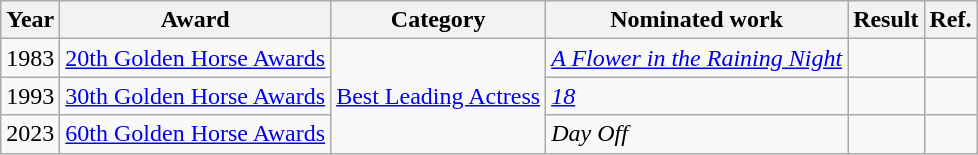<table class="wikitable">
<tr>
<th>Year</th>
<th>Award</th>
<th>Category</th>
<th>Nominated work</th>
<th>Result</th>
<th>Ref.</th>
</tr>
<tr>
<td>1983</td>
<td><a href='#'>20th Golden Horse Awards</a></td>
<td rowspan=3><a href='#'>Best Leading Actress</a></td>
<td><em><a href='#'>A Flower in the Raining Night</a></em></td>
<td></td>
<td></td>
</tr>
<tr>
<td>1993</td>
<td><a href='#'>30th Golden Horse Awards</a></td>
<td><em><a href='#'>18</a></em></td>
<td></td>
<td></td>
</tr>
<tr>
<td>2023</td>
<td><a href='#'>60th Golden Horse Awards</a></td>
<td><em>Day Off</em></td>
<td></td>
<td></td>
</tr>
</table>
